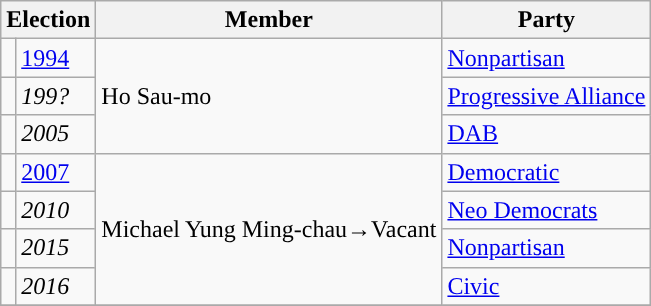<table class="wikitable">
<tr>
<th colspan="2">Election</th>
<th>Member</th>
<th>Party</th>
</tr>
<tr>
<td style="color:inherit;background:"></td>
<td><a href='#'>1994</a></td>
<td rowspan=3>Ho Sau-mo</td>
<td><a href='#'>Nonpartisan</a></td>
</tr>
<tr>
<td style="color:inherit;background:"></td>
<td><em>199?</em></td>
<td><a href='#'>Progressive Alliance</a></td>
</tr>
<tr>
<td style="color:inherit;background:"></td>
<td><em>2005</em></td>
<td><a href='#'>DAB</a></td>
</tr>
<tr>
<td style="color:inherit;background:"></td>
<td><a href='#'>2007</a></td>
<td rowspan=4>Michael Yung Ming-chau→Vacant</td>
<td><a href='#'>Democratic</a></td>
</tr>
<tr>
<td style="color:inherit;background:"></td>
<td><em>2010</em></td>
<td><a href='#'>Neo Democrats</a></td>
</tr>
<tr>
<td style="color:inherit;background:"></td>
<td><em>2015</em></td>
<td><a href='#'>Nonpartisan</a></td>
</tr>
<tr>
<td style="color:inherit;background:"></td>
<td><em>2016</em></td>
<td><a href='#'>Civic</a></td>
</tr>
<tr>
</tr>
</table>
